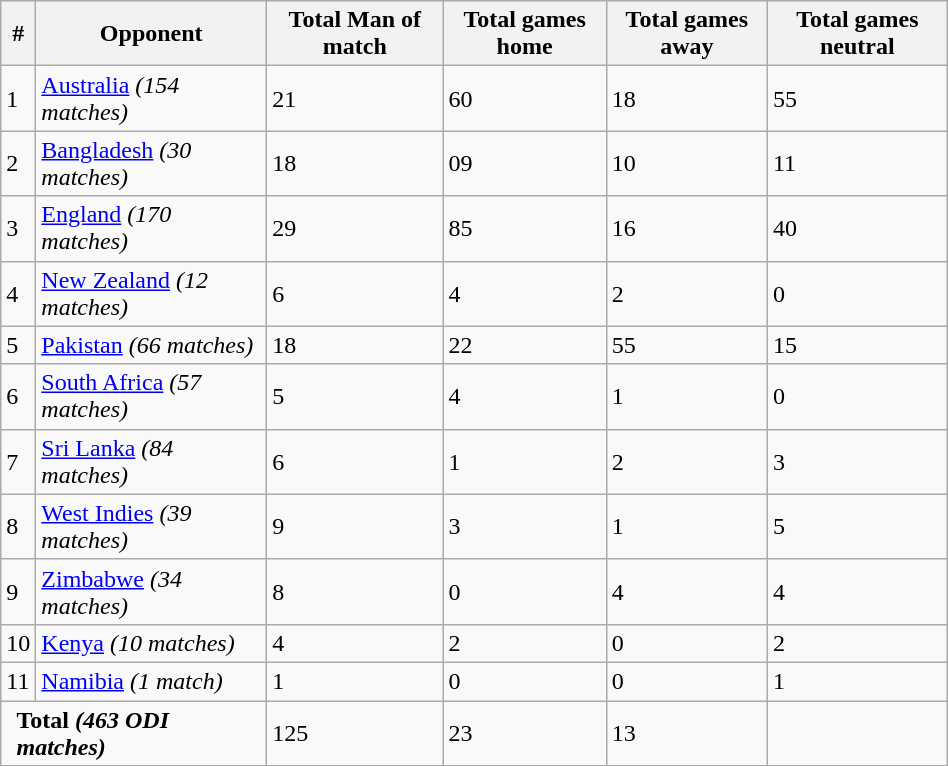<table class="wikitable" style="width:50%">
<tr>
<th>#</th>
<th>Opponent</th>
<th>Total Man of match</th>
<th>Total games home</th>
<th>Total games away</th>
<th>Total games neutral</th>
</tr>
<tr>
<td>1</td>
<td><a href='#'>Australia</a> <em>(154 matches)</em></td>
<td>21</td>
<td>60</td>
<td>18</td>
<td>55</td>
</tr>
<tr>
<td>2</td>
<td><a href='#'>Bangladesh</a> <em>(30 matches)</em></td>
<td>18</td>
<td>09</td>
<td>10</td>
<td>11</td>
</tr>
<tr>
<td>3</td>
<td><a href='#'>England</a> <em>(170 matches)</em></td>
<td>29</td>
<td>85</td>
<td>16</td>
<td>40</td>
</tr>
<tr>
<td>4</td>
<td><a href='#'>New Zealand</a> <em>(12 matches)</em></td>
<td>6</td>
<td>4</td>
<td>2</td>
<td>0</td>
</tr>
<tr>
<td>5</td>
<td><a href='#'>Pakistan</a> <em>(66 matches)</em></td>
<td>18</td>
<td>22</td>
<td>55</td>
<td>15</td>
</tr>
<tr>
<td>6</td>
<td><a href='#'>South Africa</a> <em>(57 matches)</em></td>
<td>5</td>
<td>4</td>
<td>1</td>
<td>0</td>
</tr>
<tr>
<td>7</td>
<td><a href='#'>Sri Lanka</a> <em>(84 matches)</em></td>
<td>6</td>
<td>1</td>
<td>2</td>
<td>3</td>
</tr>
<tr>
<td>8</td>
<td><a href='#'>West Indies</a> <em>(39 matches)</em></td>
<td>9</td>
<td>3</td>
<td>1</td>
<td>5</td>
</tr>
<tr>
<td>9</td>
<td><a href='#'>Zimbabwe</a> <em>(34 matches)</em></td>
<td>8</td>
<td>0</td>
<td>4</td>
<td>4</td>
</tr>
<tr>
<td>10</td>
<td><a href='#'>Kenya</a> <em>(10 matches)</em></td>
<td>4</td>
<td>2</td>
<td>0</td>
<td>2</td>
</tr>
<tr>
<td>11</td>
<td><a href='#'>Namibia</a> <em>(1 match)</em></td>
<td>1</td>
<td>0</td>
<td>0</td>
<td>1</td>
</tr>
<tr>
<td colspan=2 style="padding-left:10px"><strong>Total <em>(463 ODI matches)</em> </strong></td>
<td>125</td>
<td>23</td>
<td>13</td>
<td></td>
</tr>
</table>
